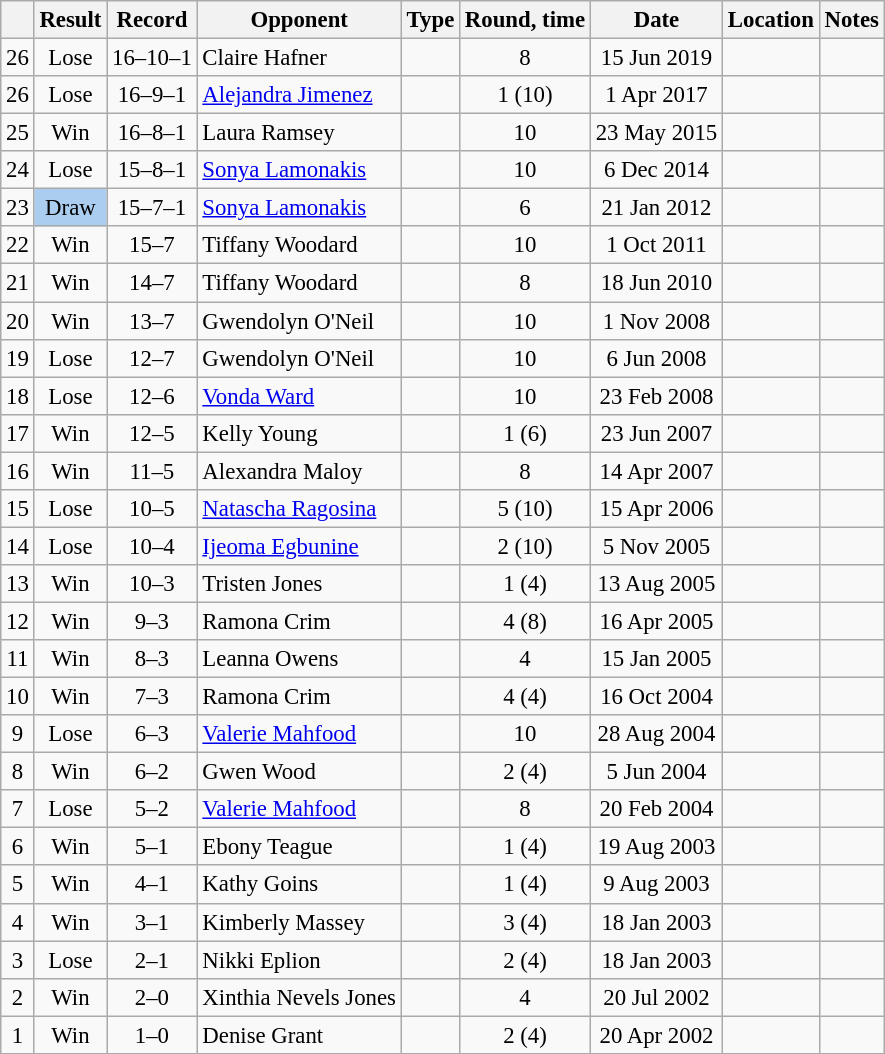<table class="wikitable" style="text-align:center; font-size:95%">
<tr>
<th></th>
<th>Result</th>
<th>Record</th>
<th>Opponent</th>
<th>Type</th>
<th>Round, time</th>
<th>Date</th>
<th>Location</th>
<th>Notes</th>
</tr>
<tr>
<td>26</td>
<td>Lose</td>
<td>16–10–1</td>
<td style="text-align:left;"> Claire Hafner</td>
<td></td>
<td>8</td>
<td>15 Jun 2019</td>
<td style="text-align:left;"> </td>
<td></td>
</tr>
<tr>
<td>26</td>
<td>Lose</td>
<td>16–9–1</td>
<td style="text-align:left;"> <a href='#'>Alejandra Jimenez</a></td>
<td></td>
<td>1 (10)<br></td>
<td>1 Apr 2017</td>
<td style="text-align:left;"> </td>
<td style="text-align:left;"></td>
</tr>
<tr>
<td>25</td>
<td>Win</td>
<td>16–8–1</td>
<td style="text-align:left;"> Laura Ramsey</td>
<td></td>
<td>10</td>
<td>23 May 2015</td>
<td style="text-align:left;"> </td>
<td style="text-align:left;"></td>
</tr>
<tr>
<td>24</td>
<td>Lose</td>
<td>15–8–1</td>
<td style="text-align:left;"> <a href='#'>Sonya Lamonakis</a></td>
<td></td>
<td>10</td>
<td>6 Dec 2014</td>
<td style="text-align:left;"> </td>
<td style="text-align:left;"></td>
</tr>
<tr>
<td>23</td>
<td style="background:#abcdef;">Draw</td>
<td>15–7–1</td>
<td style="text-align:left;"> <a href='#'>Sonya Lamonakis</a></td>
<td></td>
<td>6</td>
<td>21 Jan 2012</td>
<td style="text-align:left;"> </td>
<td style="text-align:left;"></td>
</tr>
<tr>
<td>22</td>
<td>Win</td>
<td>15–7</td>
<td style="text-align:left;"> Tiffany Woodard</td>
<td></td>
<td>10</td>
<td>1 Oct 2011</td>
<td style="text-align:left;"> </td>
<td style="text-align:left;"></td>
</tr>
<tr>
<td>21</td>
<td>Win</td>
<td>14–7</td>
<td style="text-align:left;"> Tiffany Woodard</td>
<td></td>
<td>8</td>
<td>18 Jun 2010</td>
<td style="text-align:left;"> </td>
<td style="text-align:left;"></td>
</tr>
<tr>
<td>20</td>
<td>Win</td>
<td>13–7</td>
<td style="text-align:left;"> Gwendolyn O'Neil</td>
<td></td>
<td>10</td>
<td>1 Nov 2008</td>
<td style="text-align:left;"> </td>
<td style="text-align:left;"></td>
</tr>
<tr>
<td>19</td>
<td>Lose</td>
<td>12–7</td>
<td style="text-align:left;"> Gwendolyn O'Neil</td>
<td></td>
<td>10</td>
<td>6 Jun 2008</td>
<td style="text-align:left;"> </td>
<td style="text-align:left;"></td>
</tr>
<tr>
<td>18</td>
<td>Lose</td>
<td>12–6</td>
<td style="text-align:left;"> <a href='#'>Vonda Ward</a></td>
<td></td>
<td>10</td>
<td>23 Feb 2008</td>
<td style="text-align:left;"> </td>
<td style="text-align:left;"></td>
</tr>
<tr>
<td>17</td>
<td>Win</td>
<td>12–5</td>
<td style="text-align:left;"> Kelly Young</td>
<td></td>
<td>1 (6)<br></td>
<td>23 Jun 2007</td>
<td style="text-align:left;"> </td>
<td style="text-align:left;"></td>
</tr>
<tr>
<td>16</td>
<td>Win</td>
<td>11–5</td>
<td style="text-align:left;"> Alexandra Maloy</td>
<td></td>
<td>8</td>
<td>14 Apr 2007</td>
<td style="text-align:left;"> </td>
<td style="text-align:left;"></td>
</tr>
<tr>
<td>15</td>
<td>Lose</td>
<td>10–5</td>
<td style="text-align:left;"> <a href='#'>Natascha Ragosina</a></td>
<td></td>
<td>5 (10)<br></td>
<td>15 Apr 2006</td>
<td style="text-align:left;"> </td>
<td style="text-align:left;"></td>
</tr>
<tr>
<td>14</td>
<td>Lose</td>
<td>10–4</td>
<td style="text-align:left;"> <a href='#'>Ijeoma Egbunine</a></td>
<td></td>
<td>2 (10)<br></td>
<td>5 Nov 2005</td>
<td style="text-align:left;"> </td>
<td style="text-align:left;"></td>
</tr>
<tr>
<td>13</td>
<td>Win</td>
<td>10–3</td>
<td style="text-align:left;"> Tristen Jones</td>
<td></td>
<td>1 (4)<br></td>
<td>13 Aug 2005</td>
<td style="text-align:left;"> </td>
<td style="text-align:left;"></td>
</tr>
<tr>
<td>12</td>
<td>Win</td>
<td>9–3</td>
<td style="text-align:left;"> Ramona Crim</td>
<td></td>
<td>4 (8)<br></td>
<td>16 Apr 2005</td>
<td style="text-align:left;"> </td>
<td style="text-align:left;"></td>
</tr>
<tr>
<td>11</td>
<td>Win</td>
<td>8–3</td>
<td style="text-align:left;"> Leanna Owens</td>
<td></td>
<td>4</td>
<td>15 Jan 2005</td>
<td style="text-align:left;"> </td>
<td style="text-align:left;"></td>
</tr>
<tr>
<td>10</td>
<td>Win</td>
<td>7–3</td>
<td style="text-align:left;"> Ramona Crim</td>
<td></td>
<td>4 (4)<br></td>
<td>16 Oct 2004</td>
<td style="text-align:left;"> </td>
<td style="text-align:left;"></td>
</tr>
<tr>
<td>9</td>
<td>Lose</td>
<td>6–3</td>
<td style="text-align:left;"> <a href='#'>Valerie Mahfood</a></td>
<td></td>
<td>10</td>
<td>28 Aug 2004</td>
<td style="text-align:left;"> </td>
<td style="text-align:left;"></td>
</tr>
<tr>
<td>8</td>
<td>Win</td>
<td>6–2</td>
<td style="text-align:left;"> Gwen Wood</td>
<td></td>
<td>2 (4)<br></td>
<td>5 Jun 2004</td>
<td style="text-align:left;"> </td>
<td style="text-align:left;"></td>
</tr>
<tr>
<td>7</td>
<td>Lose</td>
<td>5–2</td>
<td style="text-align:left;"> <a href='#'>Valerie Mahfood</a></td>
<td></td>
<td>8</td>
<td>20 Feb 2004</td>
<td style="text-align:left;"> </td>
<td style="text-align:left;"></td>
</tr>
<tr>
<td>6</td>
<td>Win</td>
<td>5–1</td>
<td style="text-align:left;"> Ebony Teague</td>
<td></td>
<td>1 (4)<br></td>
<td>19 Aug 2003</td>
<td style="text-align:left;"> </td>
<td style="text-align:left;"></td>
</tr>
<tr>
<td>5</td>
<td>Win</td>
<td>4–1</td>
<td style="text-align:left;"> Kathy Goins</td>
<td></td>
<td>1 (4)<br></td>
<td>9 Aug 2003</td>
<td style="text-align:left;"> </td>
<td style="text-align:left;"></td>
</tr>
<tr>
<td>4</td>
<td>Win</td>
<td>3–1</td>
<td style="text-align:left;"> Kimberly Massey</td>
<td></td>
<td>3 (4)</td>
<td>18 Jan 2003</td>
<td style="text-align:left;"> </td>
<td style="text-align:left;"></td>
</tr>
<tr>
<td>3</td>
<td>Lose</td>
<td>2–1</td>
<td style="text-align:left;"> Nikki Eplion</td>
<td></td>
<td>2 (4)</td>
<td>18 Jan 2003</td>
<td style="text-align:left;"> </td>
<td style="text-align:left;"></td>
</tr>
<tr>
<td>2</td>
<td>Win</td>
<td>2–0</td>
<td style="text-align:left;"> Xinthia Nevels Jones</td>
<td></td>
<td>4</td>
<td>20 Jul 2002</td>
<td style="text-align:left;"> </td>
<td style="text-align:left;"></td>
</tr>
<tr>
<td>1</td>
<td>Win</td>
<td>1–0</td>
<td style="text-align:left;"> Denise Grant</td>
<td></td>
<td>2 (4)</td>
<td>20 Apr 2002</td>
<td style="text-align:left;"> </td>
<td style="text-align:left;"></td>
</tr>
</table>
